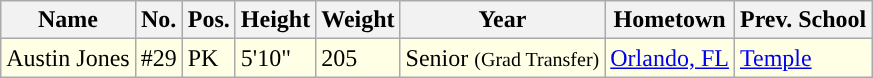<table class="wikitable sortable">
<tr>
<th>Name</th>
<th>No.</th>
<th>Pos.</th>
<th>Height</th>
<th>Weight</th>
<th>Year</th>
<th>Hometown</th>
<th class="unsortable">Prev. School</th>
</tr>
<tr style="background:#FFFFE6;">
<td>Austin Jones</td>
<td>#29</td>
<td>PK</td>
<td>5'10"</td>
<td>205</td>
<td>Senior <small>(Grad Transfer)</small></td>
<td><a href='#'>Orlando, FL</a></td>
<td><a href='#'>Temple</a></td>
</tr>
</table>
